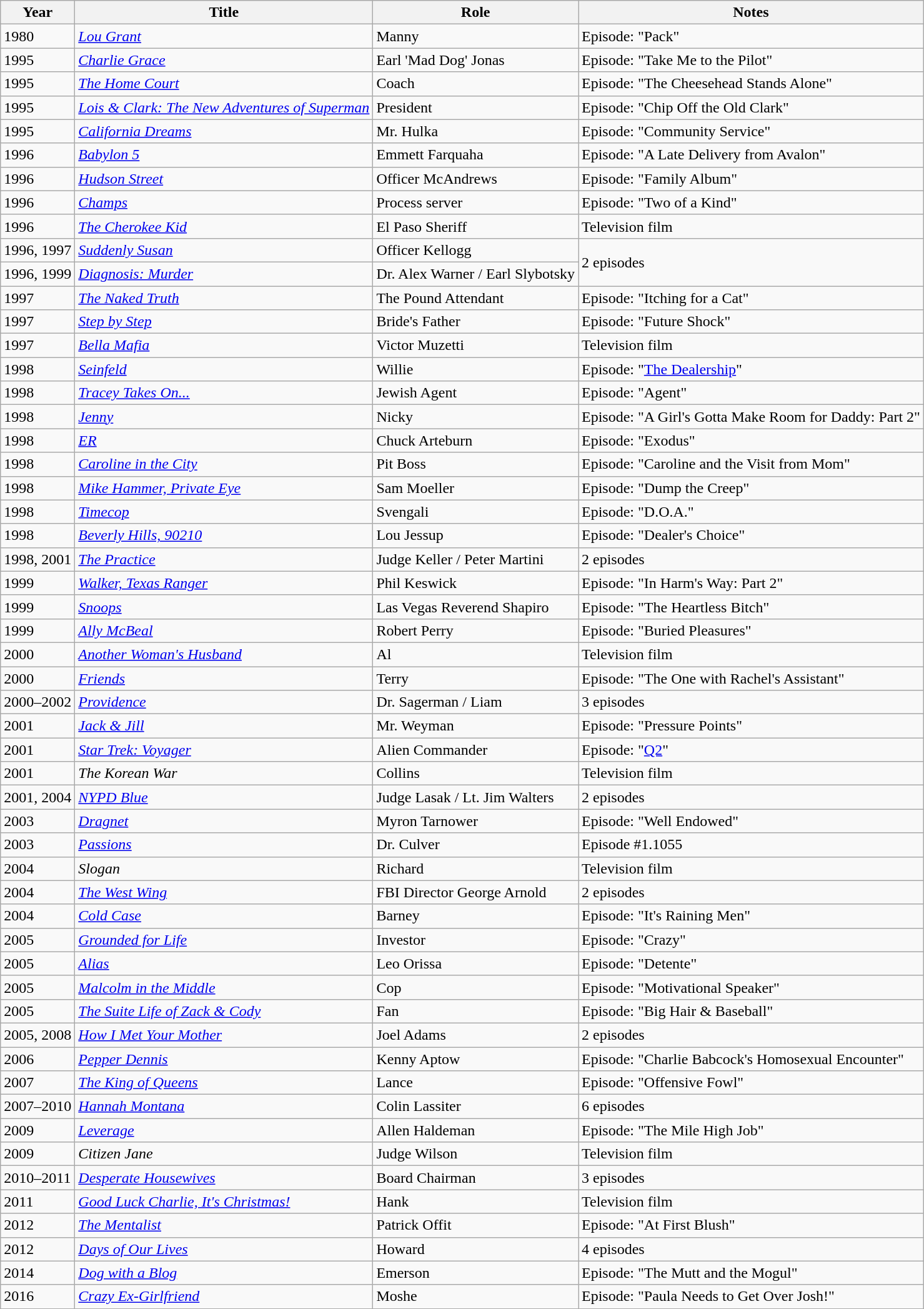<table class="wikitable sortable">
<tr>
<th>Year</th>
<th>Title</th>
<th>Role</th>
<th>Notes</th>
</tr>
<tr>
<td>1980</td>
<td><a href='#'><em>Lou Grant</em></a></td>
<td>Manny</td>
<td>Episode: "Pack"</td>
</tr>
<tr>
<td>1995</td>
<td><a href='#'><em>Charlie Grace</em></a></td>
<td>Earl 'Mad Dog' Jonas</td>
<td>Episode: "Take Me to the Pilot"</td>
</tr>
<tr>
<td>1995</td>
<td><em><a href='#'>The Home Court</a></em></td>
<td>Coach</td>
<td>Episode: "The Cheesehead Stands Alone"</td>
</tr>
<tr>
<td>1995</td>
<td><em><a href='#'>Lois & Clark: The New Adventures of Superman</a></em></td>
<td>President</td>
<td>Episode: "Chip Off the Old Clark"</td>
</tr>
<tr>
<td>1995</td>
<td><em><a href='#'>California Dreams</a></em></td>
<td>Mr. Hulka</td>
<td>Episode: "Community Service"</td>
</tr>
<tr>
<td>1996</td>
<td><em><a href='#'>Babylon 5</a></em></td>
<td>Emmett Farquaha</td>
<td>Episode: "A Late Delivery from Avalon"</td>
</tr>
<tr>
<td>1996</td>
<td><a href='#'><em>Hudson Street</em></a></td>
<td>Officer McAndrews</td>
<td>Episode: "Family Album"</td>
</tr>
<tr>
<td>1996</td>
<td><a href='#'><em>Champs</em></a></td>
<td>Process server</td>
<td>Episode: "Two of a Kind"</td>
</tr>
<tr>
<td>1996</td>
<td><em><a href='#'>The Cherokee Kid</a></em></td>
<td>El Paso Sheriff</td>
<td>Television film</td>
</tr>
<tr>
<td>1996, 1997</td>
<td><em><a href='#'>Suddenly Susan</a></em></td>
<td>Officer Kellogg</td>
<td rowspan="2">2 episodes</td>
</tr>
<tr>
<td>1996, 1999</td>
<td><em><a href='#'>Diagnosis: Murder</a></em></td>
<td>Dr. Alex Warner / Earl Slybotsky</td>
</tr>
<tr>
<td>1997</td>
<td><a href='#'><em>The Naked Truth</em></a></td>
<td>The Pound Attendant</td>
<td>Episode: "Itching for a Cat"</td>
</tr>
<tr>
<td>1997</td>
<td><a href='#'><em>Step by Step</em></a></td>
<td>Bride's Father</td>
<td>Episode: "Future Shock"</td>
</tr>
<tr>
<td>1997</td>
<td><em><a href='#'>Bella Mafia</a></em></td>
<td>Victor Muzetti</td>
<td>Television film</td>
</tr>
<tr>
<td>1998</td>
<td><em><a href='#'>Seinfeld</a></em></td>
<td>Willie</td>
<td>Episode: "<a href='#'>The Dealership</a>"</td>
</tr>
<tr>
<td>1998</td>
<td><em><a href='#'>Tracey Takes On...</a></em></td>
<td>Jewish Agent</td>
<td>Episode: "Agent"</td>
</tr>
<tr>
<td>1998</td>
<td><a href='#'><em>Jenny</em></a></td>
<td>Nicky</td>
<td>Episode: "A Girl's Gotta Make Room for Daddy: Part 2"</td>
</tr>
<tr>
<td>1998</td>
<td><a href='#'><em>ER</em></a></td>
<td>Chuck Arteburn</td>
<td>Episode: "Exodus"</td>
</tr>
<tr>
<td>1998</td>
<td><em><a href='#'>Caroline in the City</a></em></td>
<td>Pit Boss</td>
<td>Episode: "Caroline and the Visit from Mom"</td>
</tr>
<tr>
<td>1998</td>
<td><em><a href='#'>Mike Hammer, Private Eye</a></em></td>
<td>Sam Moeller</td>
<td>Episode: "Dump the Creep"</td>
</tr>
<tr>
<td>1998</td>
<td><a href='#'><em>Timecop</em></a></td>
<td>Svengali</td>
<td>Episode: "D.O.A."</td>
</tr>
<tr>
<td>1998</td>
<td><em><a href='#'>Beverly Hills, 90210</a></em></td>
<td>Lou Jessup</td>
<td>Episode: "Dealer's Choice"</td>
</tr>
<tr>
<td>1998, 2001</td>
<td><em><a href='#'>The Practice</a></em></td>
<td>Judge Keller / Peter Martini</td>
<td>2 episodes</td>
</tr>
<tr>
<td>1999</td>
<td><em><a href='#'>Walker, Texas Ranger</a></em></td>
<td>Phil Keswick</td>
<td>Episode: "In Harm's Way: Part 2"</td>
</tr>
<tr>
<td>1999</td>
<td><a href='#'><em>Snoops</em></a></td>
<td>Las Vegas Reverend Shapiro</td>
<td>Episode: "The Heartless Bitch"</td>
</tr>
<tr>
<td>1999</td>
<td><em><a href='#'>Ally McBeal</a></em></td>
<td>Robert Perry</td>
<td>Episode: "Buried Pleasures"</td>
</tr>
<tr>
<td>2000</td>
<td><em><a href='#'>Another Woman's Husband</a></em></td>
<td>Al</td>
<td>Television film</td>
</tr>
<tr>
<td>2000</td>
<td><em><a href='#'>Friends</a></em></td>
<td>Terry</td>
<td>Episode: "The One with Rachel's Assistant"</td>
</tr>
<tr>
<td>2000–2002</td>
<td><a href='#'><em>Providence</em></a></td>
<td>Dr. Sagerman / Liam</td>
<td>3 episodes</td>
</tr>
<tr>
<td>2001</td>
<td><a href='#'><em>Jack & Jill</em></a></td>
<td>Mr. Weyman</td>
<td>Episode: "Pressure Points"</td>
</tr>
<tr>
<td>2001</td>
<td><em><a href='#'>Star Trek: Voyager</a></em></td>
<td>Alien Commander</td>
<td>Episode: "<a href='#'>Q2</a>"</td>
</tr>
<tr>
<td>2001</td>
<td><em>The Korean War</em></td>
<td>Collins</td>
<td>Television film</td>
</tr>
<tr>
<td>2001, 2004</td>
<td><em><a href='#'>NYPD Blue</a></em></td>
<td>Judge Lasak / Lt. Jim Walters</td>
<td>2 episodes</td>
</tr>
<tr>
<td>2003</td>
<td><a href='#'><em>Dragnet</em></a></td>
<td>Myron Tarnower</td>
<td>Episode: "Well Endowed"</td>
</tr>
<tr>
<td>2003</td>
<td><em><a href='#'>Passions</a></em></td>
<td>Dr. Culver</td>
<td>Episode #1.1055</td>
</tr>
<tr>
<td>2004</td>
<td><em>Slogan</em></td>
<td>Richard</td>
<td>Television film</td>
</tr>
<tr>
<td>2004</td>
<td><em><a href='#'>The West Wing</a></em></td>
<td>FBI Director George Arnold</td>
<td>2 episodes</td>
</tr>
<tr>
<td>2004</td>
<td><em><a href='#'>Cold Case</a></em></td>
<td>Barney</td>
<td>Episode: "It's Raining Men"</td>
</tr>
<tr>
<td>2005</td>
<td><em><a href='#'>Grounded for Life</a></em></td>
<td>Investor</td>
<td>Episode: "Crazy"</td>
</tr>
<tr>
<td>2005</td>
<td><a href='#'><em>Alias</em></a></td>
<td>Leo Orissa</td>
<td>Episode: "Detente"</td>
</tr>
<tr>
<td>2005</td>
<td><em><a href='#'>Malcolm in the Middle</a></em></td>
<td>Cop</td>
<td>Episode: "Motivational Speaker"</td>
</tr>
<tr>
<td>2005</td>
<td><em><a href='#'>The Suite Life of Zack & Cody</a></em></td>
<td>Fan</td>
<td>Episode: "Big Hair & Baseball"</td>
</tr>
<tr>
<td>2005, 2008</td>
<td><em><a href='#'>How I Met Your Mother</a></em></td>
<td>Joel Adams</td>
<td>2 episodes</td>
</tr>
<tr>
<td>2006</td>
<td><em><a href='#'>Pepper Dennis</a></em></td>
<td>Kenny Aptow</td>
<td>Episode: "Charlie Babcock's Homosexual Encounter"</td>
</tr>
<tr>
<td>2007</td>
<td><em><a href='#'>The King of Queens</a></em></td>
<td>Lance</td>
<td>Episode: "Offensive Fowl"</td>
</tr>
<tr>
<td>2007–2010</td>
<td><em><a href='#'>Hannah Montana</a></em></td>
<td>Colin Lassiter</td>
<td>6 episodes</td>
</tr>
<tr>
<td>2009</td>
<td><a href='#'><em>Leverage</em></a></td>
<td>Allen Haldeman</td>
<td>Episode: "The Mile High Job"</td>
</tr>
<tr>
<td>2009</td>
<td><em>Citizen Jane</em></td>
<td>Judge Wilson</td>
<td>Television film</td>
</tr>
<tr>
<td>2010–2011</td>
<td><em><a href='#'>Desperate Housewives</a></em></td>
<td>Board Chairman</td>
<td>3 episodes</td>
</tr>
<tr>
<td>2011</td>
<td><em><a href='#'>Good Luck Charlie, It's Christmas!</a></em></td>
<td>Hank</td>
<td>Television film</td>
</tr>
<tr>
<td>2012</td>
<td><em><a href='#'>The Mentalist</a></em></td>
<td>Patrick Offit</td>
<td>Episode: "At First Blush"</td>
</tr>
<tr>
<td>2012</td>
<td><em><a href='#'>Days of Our Lives</a></em></td>
<td>Howard</td>
<td>4 episodes</td>
</tr>
<tr>
<td>2014</td>
<td><em><a href='#'>Dog with a Blog</a></em></td>
<td>Emerson</td>
<td>Episode: "The Mutt and the Mogul"</td>
</tr>
<tr>
<td>2016</td>
<td><em><a href='#'>Crazy Ex-Girlfriend</a></em></td>
<td>Moshe</td>
<td>Episode: "Paula Needs to Get Over Josh!"</td>
</tr>
</table>
